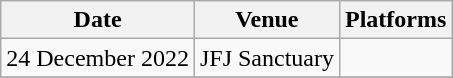<table class="wikitable" style="text-align:center;">
<tr>
<th>Date</th>
<th>Venue</th>
<th>Platforms</th>
</tr>
<tr>
<td>24 December 2022</td>
<td>JFJ Sanctuary</td>
<td></td>
</tr>
<tr>
</tr>
</table>
